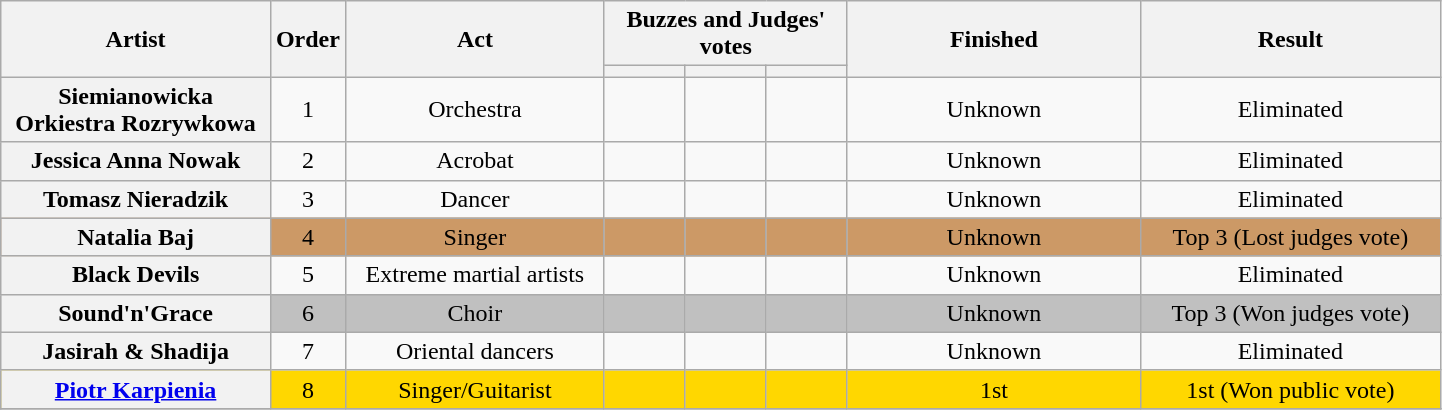<table class="wikitable plainrowheaders sortable" style="text-align:center" width="76%;">
<tr>
<th scope="col" rowspan="2" class="unsortable" style="width:17em;">Artist</th>
<th scope="col" rowspan="2" style="width:1em;">Order</th>
<th scope="col" rowspan="2" class="unsortable" style="width:16em;">Act</th>
<th colspan="3">Buzzes and Judges' votes</th>
<th scope="col" rowspan="2" style="width:23em;">Finished</th>
<th scope="col" rowspan="2" style="width:23em;">Result</th>
</tr>
<tr>
<th scope="col" class="unsortable" style="width:6em;"></th>
<th scope="col" class="unsortable" style="width:6em;"></th>
<th scope="col" class="unsortable" style="width:6em;"></th>
</tr>
<tr>
<th scope="row">Siemianowicka Orkiestra Rozrywkowa</th>
<td>1</td>
<td>Orchestra</td>
<td></td>
<td></td>
<td></td>
<td>Unknown</td>
<td>Eliminated</td>
</tr>
<tr>
<th scope="row">Jessica Anna Nowak</th>
<td>2</td>
<td>Acrobat</td>
<td></td>
<td></td>
<td></td>
<td>Unknown</td>
<td>Eliminated</td>
</tr>
<tr>
<th scope="row">Tomasz Nieradzik</th>
<td>3</td>
<td>Dancer</td>
<td></td>
<td></td>
<td></td>
<td>Unknown</td>
<td>Eliminated</td>
</tr>
<tr style="background:#c96;">
<th scope="row">Natalia Baj</th>
<td>4</td>
<td>Singer</td>
<td></td>
<td></td>
<td></td>
<td>Unknown</td>
<td>Top 3 (Lost judges vote)</td>
</tr>
<tr>
<th scope="row">Black Devils</th>
<td>5</td>
<td>Extreme martial artists</td>
<td></td>
<td></td>
<td></td>
<td>Unknown</td>
<td>Eliminated</td>
</tr>
<tr style="background:silver;">
<th scope="row">Sound'n'Grace</th>
<td>6</td>
<td>Choir</td>
<td></td>
<td></td>
<td></td>
<td>Unknown</td>
<td>Top 3 (Won judges vote)</td>
</tr>
<tr>
<th scope="row">Jasirah & Shadija</th>
<td>7</td>
<td>Oriental dancers</td>
<td></td>
<td></td>
<td></td>
<td>Unknown</td>
<td>Eliminated</td>
</tr>
<tr style="background:gold;">
<th scope="row"><a href='#'>Piotr Karpienia</a></th>
<td>8</td>
<td>Singer/Guitarist</td>
<td></td>
<td></td>
<td></td>
<td>1st</td>
<td>1st (Won public vote)</td>
</tr>
<tr>
</tr>
</table>
